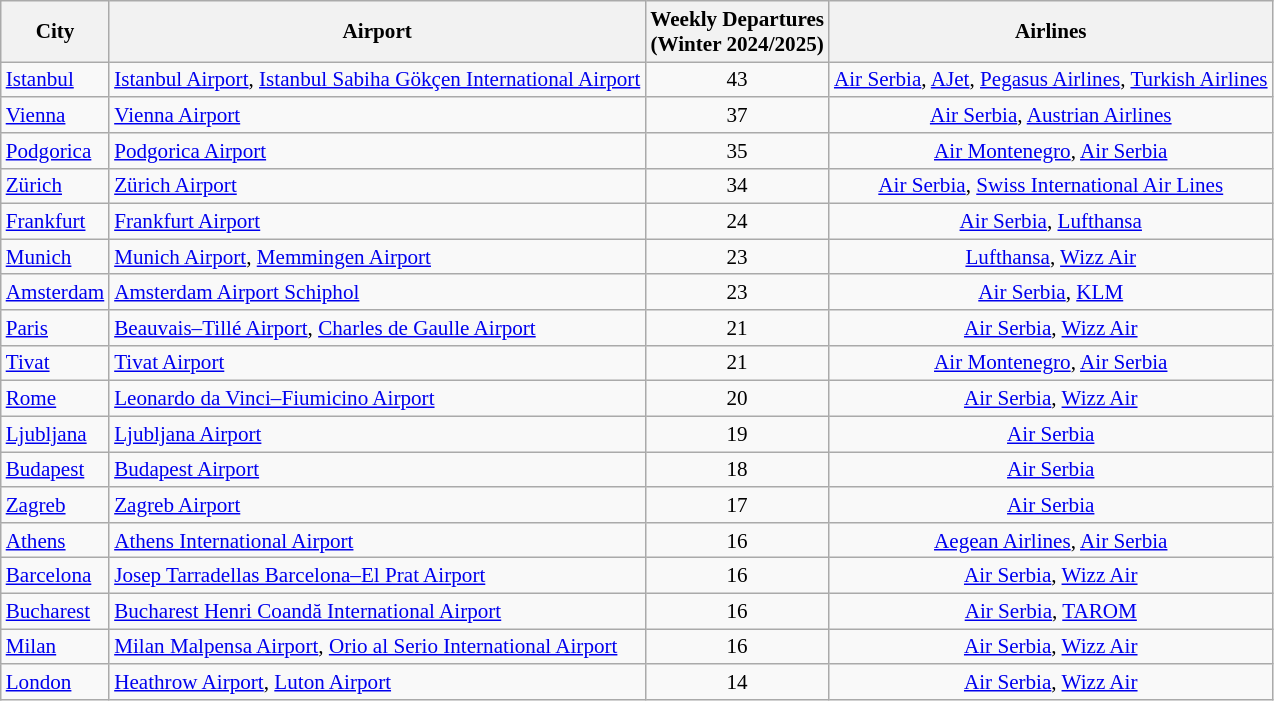<table class="wikitable sortable" style="font-size: 88%">
<tr>
<th>City</th>
<th>Airport</th>
<th>Weekly Departures<br>(Winter 2024/2025)</th>
<th>Airlines</th>
</tr>
<tr>
<td><a href='#'>Istanbul</a></td>
<td><a href='#'>Istanbul Airport</a>, <a href='#'>Istanbul Sabiha Gökçen International Airport</a></td>
<td align="center">43</td>
<td align="center"><a href='#'>Air Serbia</a>, <a href='#'>AJet</a>, <a href='#'>Pegasus Airlines</a>, <a href='#'>Turkish Airlines</a></td>
</tr>
<tr>
<td><a href='#'>Vienna</a></td>
<td><a href='#'>Vienna Airport</a></td>
<td align="center">37</td>
<td align="center"><a href='#'>Air Serbia</a>, <a href='#'>Austrian Airlines</a></td>
</tr>
<tr>
<td><a href='#'>Podgorica</a></td>
<td><a href='#'>Podgorica Airport</a></td>
<td align="center">35</td>
<td align="center"><a href='#'>Air Montenegro</a>, <a href='#'>Air Serbia</a></td>
</tr>
<tr>
<td><a href='#'>Zürich</a></td>
<td><a href='#'>Zürich Airport</a></td>
<td align="center">34</td>
<td align="center"><a href='#'>Air Serbia</a>, <a href='#'>Swiss International Air Lines</a></td>
</tr>
<tr>
<td><a href='#'>Frankfurt</a></td>
<td><a href='#'>Frankfurt Airport</a></td>
<td align="center">24</td>
<td align="center"><a href='#'>Air Serbia</a>, <a href='#'>Lufthansa</a></td>
</tr>
<tr>
<td><a href='#'>Munich</a></td>
<td><a href='#'>Munich Airport</a>, <a href='#'>Memmingen Airport</a></td>
<td align="center">23</td>
<td align="center"><a href='#'>Lufthansa</a>, <a href='#'>Wizz Air</a></td>
</tr>
<tr>
<td><a href='#'>Amsterdam</a></td>
<td><a href='#'>Amsterdam Airport Schiphol</a></td>
<td align="center">23</td>
<td align="center"><a href='#'>Air Serbia</a>, <a href='#'>KLM</a></td>
</tr>
<tr>
<td><a href='#'>Paris</a></td>
<td><a href='#'>Beauvais–Tillé Airport</a>, <a href='#'>Charles de Gaulle Airport</a></td>
<td align="center">21</td>
<td align="center"><a href='#'>Air Serbia</a>, <a href='#'>Wizz Air</a></td>
</tr>
<tr>
<td><a href='#'>Tivat</a></td>
<td><a href='#'>Tivat Airport</a></td>
<td align="center">21</td>
<td align="center"><a href='#'>Air Montenegro</a>, <a href='#'>Air Serbia</a></td>
</tr>
<tr>
<td><a href='#'>Rome</a></td>
<td><a href='#'>Leonardo da Vinci–Fiumicino Airport</a></td>
<td align="center">20</td>
<td align="center"><a href='#'>Air Serbia</a>, <a href='#'>Wizz Air</a></td>
</tr>
<tr>
<td><a href='#'>Ljubljana</a></td>
<td><a href='#'>Ljubljana Airport</a></td>
<td align="center">19</td>
<td align="center"><a href='#'>Air Serbia</a></td>
</tr>
<tr>
<td><a href='#'>Budapest</a></td>
<td><a href='#'>Budapest Airport</a></td>
<td align="center">18</td>
<td align="center"><a href='#'>Air Serbia</a></td>
</tr>
<tr>
<td><a href='#'>Zagreb</a></td>
<td><a href='#'>Zagreb Airport</a></td>
<td align="center">17</td>
<td align="center"><a href='#'>Air Serbia</a></td>
</tr>
<tr>
<td><a href='#'>Athens</a></td>
<td><a href='#'>Athens International Airport</a></td>
<td align="center">16</td>
<td align="center"><a href='#'>Aegean Airlines</a>, <a href='#'>Air Serbia</a></td>
</tr>
<tr>
<td><a href='#'>Barcelona</a></td>
<td><a href='#'>Josep Tarradellas Barcelona–El Prat Airport</a></td>
<td align="center">16</td>
<td align="center"><a href='#'>Air Serbia</a>, <a href='#'>Wizz Air</a></td>
</tr>
<tr>
<td><a href='#'>Bucharest</a></td>
<td><a href='#'>Bucharest Henri Coandă International Airport</a></td>
<td align="center">16</td>
<td align="center"><a href='#'>Air Serbia</a>, <a href='#'>TAROM</a></td>
</tr>
<tr>
<td><a href='#'>Milan</a></td>
<td><a href='#'>Milan Malpensa Airport</a>, <a href='#'>Orio al Serio International Airport</a></td>
<td align="center">16</td>
<td align="center"><a href='#'>Air Serbia</a>, <a href='#'>Wizz Air</a></td>
</tr>
<tr>
<td><a href='#'>London</a></td>
<td><a href='#'>Heathrow Airport</a>, <a href='#'>Luton Airport</a></td>
<td align="center">14</td>
<td align="center"><a href='#'>Air Serbia</a>, <a href='#'>Wizz Air</a></td>
</tr>
</table>
